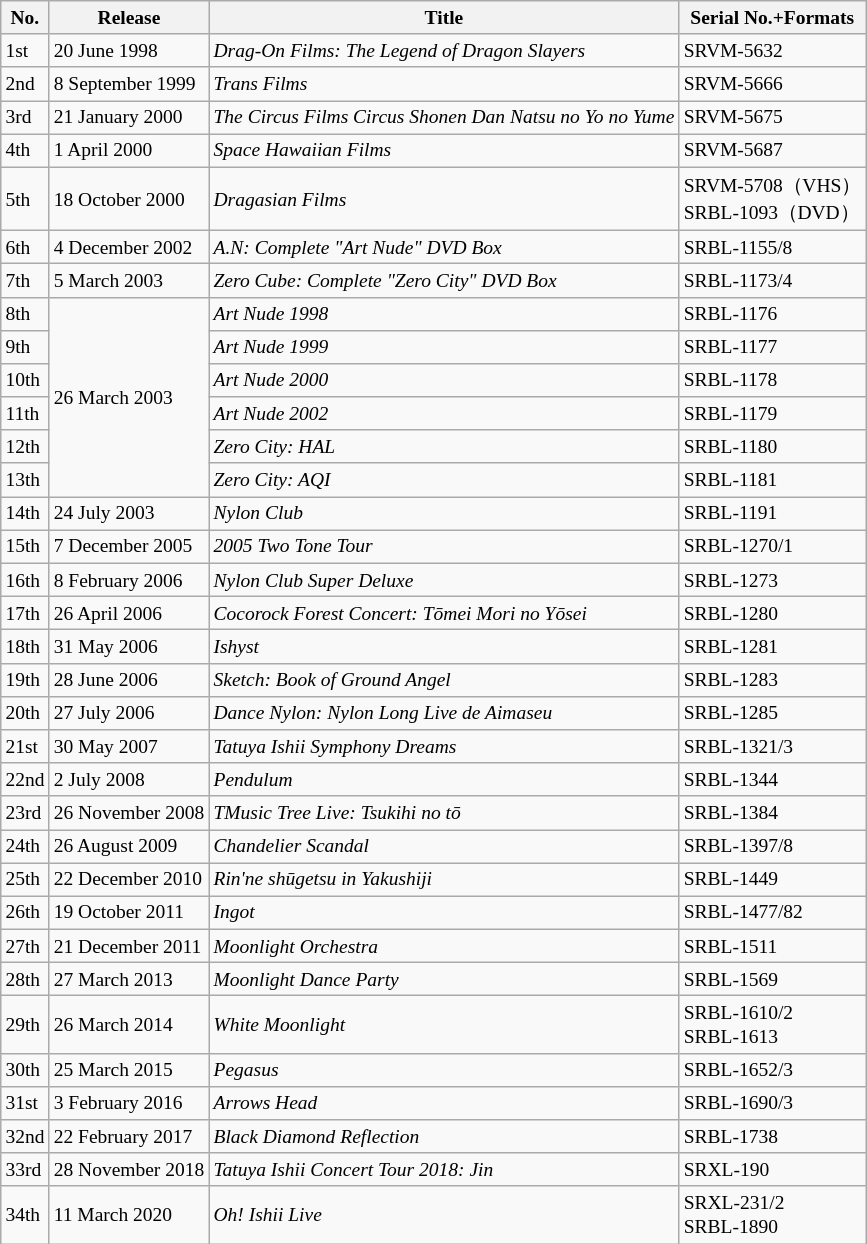<table class="wikitable" style="font-size:small;">
<tr>
<th>No.</th>
<th>Release</th>
<th>Title</th>
<th>Serial No.+Formats</th>
</tr>
<tr>
<td>1st</td>
<td>20 June 1998</td>
<td><em>Drag-On Films: The Legend of Dragon Slayers</em></td>
<td>SRVM-5632</td>
</tr>
<tr>
<td>2nd</td>
<td>8 September 1999</td>
<td><em>Trans Films</em></td>
<td>SRVM-5666</td>
</tr>
<tr>
<td>3rd</td>
<td>21 January 2000</td>
<td><em>The Circus Films Circus Shonen Dan Natsu no Yo no Yume</em></td>
<td>SRVM-5675</td>
</tr>
<tr>
<td>4th</td>
<td>1 April 2000</td>
<td><em>Space Hawaiian Films</em></td>
<td>SRVM-5687</td>
</tr>
<tr>
<td>5th</td>
<td>18 October 2000</td>
<td><em>Dragasian Films</em></td>
<td>SRVM-5708（VHS）<br>SRBL-1093（DVD）</td>
</tr>
<tr>
<td>6th</td>
<td>4 December 2002</td>
<td><em>A.N: Complete "Art Nude" DVD Box</em></td>
<td>SRBL-1155/8</td>
</tr>
<tr>
<td>7th</td>
<td>5 March 2003</td>
<td><em>Zero Cube: Complete "Zero City" DVD Box</em></td>
<td>SRBL-1173/4</td>
</tr>
<tr>
<td>8th</td>
<td rowspan="6">26 March 2003</td>
<td><em>Art Nude 1998</em></td>
<td>SRBL-1176</td>
</tr>
<tr>
<td>9th</td>
<td><em>Art Nude 1999</em></td>
<td>SRBL-1177</td>
</tr>
<tr>
<td>10th</td>
<td><em>Art Nude 2000</em></td>
<td>SRBL-1178</td>
</tr>
<tr>
<td>11th</td>
<td><em>Art Nude 2002</em></td>
<td>SRBL-1179</td>
</tr>
<tr>
<td>12th</td>
<td><em>Zero City: HAL</em></td>
<td>SRBL-1180</td>
</tr>
<tr>
<td>13th</td>
<td><em>Zero City: AQI</em></td>
<td>SRBL-1181</td>
</tr>
<tr>
<td>14th</td>
<td>24 July 2003</td>
<td><em>Nylon Club</em></td>
<td>SRBL-1191</td>
</tr>
<tr>
<td>15th</td>
<td>7 December 2005</td>
<td><em>2005 Two Tone Tour</em></td>
<td>SRBL-1270/1</td>
</tr>
<tr>
<td>16th</td>
<td>8 February 2006</td>
<td><em>Nylon Club Super Deluxe</em></td>
<td>SRBL-1273</td>
</tr>
<tr>
<td>17th</td>
<td>26 April 2006</td>
<td><em>Cocorock Forest Concert: Tōmei Mori no Yōsei</em></td>
<td>SRBL-1280</td>
</tr>
<tr>
<td>18th</td>
<td>31 May 2006</td>
<td><em>Ishyst</em></td>
<td>SRBL-1281</td>
</tr>
<tr>
<td>19th</td>
<td>28 June 2006</td>
<td><em>Sketch: Book of Ground Angel</em></td>
<td>SRBL-1283</td>
</tr>
<tr>
<td>20th</td>
<td>27 July 2006</td>
<td><em>Dance Nylon: Nylon Long Live de Aimaseu</em></td>
<td>SRBL-1285</td>
</tr>
<tr>
<td>21st</td>
<td>30 May 2007</td>
<td><em>Tatuya Ishii Symphony Dreams</em></td>
<td>SRBL-1321/3</td>
</tr>
<tr>
<td>22nd</td>
<td>2 July 2008</td>
<td><em>Pendulum</em></td>
<td>SRBL-1344</td>
</tr>
<tr>
<td>23rd</td>
<td>26 November 2008</td>
<td><em>TMusic Tree Live: Tsukihi no tō</em></td>
<td>SRBL-1384</td>
</tr>
<tr>
<td>24th</td>
<td>26 August 2009</td>
<td><em>Chandelier Scandal</em></td>
<td>SRBL-1397/8</td>
</tr>
<tr>
<td>25th</td>
<td>22 December 2010</td>
<td><em>Rin'ne shūgetsu in Yakushiji</em></td>
<td>SRBL-1449</td>
</tr>
<tr>
<td>26th</td>
<td>19 October 2011</td>
<td><em>Ingot</em></td>
<td>SRBL-1477/82</td>
</tr>
<tr>
<td>27th</td>
<td>21 December 2011</td>
<td><em>Moonlight Orchestra</em></td>
<td>SRBL-1511</td>
</tr>
<tr>
<td>28th</td>
<td>27 March 2013</td>
<td><em>Moonlight Dance Party</em></td>
<td>SRBL-1569</td>
</tr>
<tr>
<td>29th</td>
<td>26 March 2014</td>
<td><em>White Moonlight</em></td>
<td>SRBL-1610/2 <br>SRBL-1613</td>
</tr>
<tr>
<td>30th</td>
<td>25 March 2015</td>
<td><em>Pegasus</em></td>
<td>SRBL-1652/3</td>
</tr>
<tr>
<td>31st</td>
<td>3 February 2016</td>
<td><em>Arrows Head</em></td>
<td>SRBL-1690/3</td>
</tr>
<tr>
<td>32nd</td>
<td>22 February 2017</td>
<td><em>Black Diamond Reflection</em></td>
<td>SRBL-1738</td>
</tr>
<tr>
<td>33rd</td>
<td>28 November 2018</td>
<td><em>Tatuya Ishii Concert Tour 2018: Jin</em></td>
<td>SRXL-190</td>
</tr>
<tr>
<td>34th</td>
<td>11 March 2020</td>
<td><em>Oh! Ishii Live</em></td>
<td>SRXL-231/2 <br>SRBL-1890</td>
</tr>
</table>
